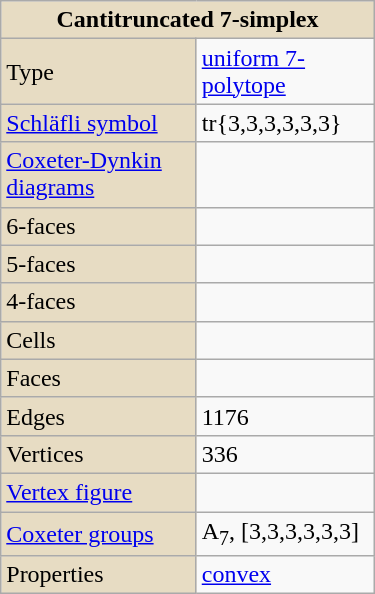<table class="wikitable" align="right" style="margin-left:10px" width="250">
<tr>
<th style="background:#e7dcc3;" colspan="2">Cantitruncated 7-simplex</th>
</tr>
<tr>
<td style="background:#e7dcc3;">Type</td>
<td><a href='#'>uniform 7-polytope</a></td>
</tr>
<tr>
<td style="background:#e7dcc3;"><a href='#'>Schläfli symbol</a></td>
<td>tr{3,3,3,3,3,3}<br></td>
</tr>
<tr>
<td style="background:#e7dcc3;"><a href='#'>Coxeter-Dynkin diagrams</a></td>
<td><br></td>
</tr>
<tr>
<td style="background:#e7dcc3;">6-faces</td>
<td></td>
</tr>
<tr>
<td style="background:#e7dcc3;">5-faces</td>
<td></td>
</tr>
<tr>
<td style="background:#e7dcc3;">4-faces</td>
<td></td>
</tr>
<tr>
<td style="background:#e7dcc3;">Cells</td>
<td></td>
</tr>
<tr>
<td style="background:#e7dcc3;">Faces</td>
<td></td>
</tr>
<tr>
<td style="background:#e7dcc3;">Edges</td>
<td>1176</td>
</tr>
<tr>
<td style="background:#e7dcc3;">Vertices</td>
<td>336</td>
</tr>
<tr>
<td style="background:#e7dcc3;"><a href='#'>Vertex figure</a></td>
<td></td>
</tr>
<tr>
<td style="background:#e7dcc3;"><a href='#'>Coxeter groups</a></td>
<td>A<sub>7</sub>, [3,3,3,3,3,3]</td>
</tr>
<tr>
<td style="background:#e7dcc3;">Properties</td>
<td><a href='#'>convex</a></td>
</tr>
</table>
